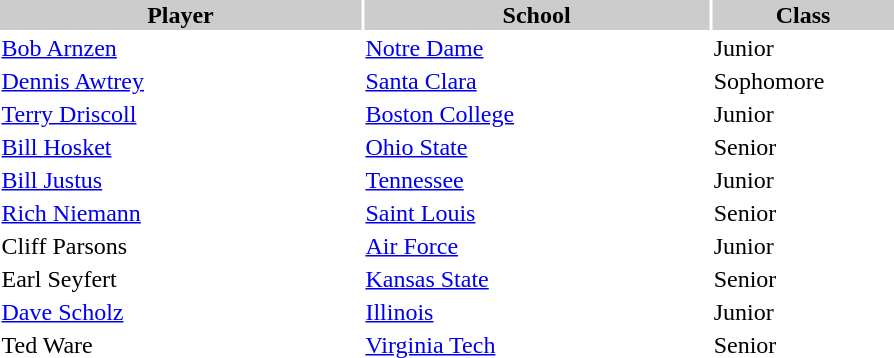<table style="width:600px" "border:'1' 'solid' 'gray' ">
<tr>
<th style="background:#ccc; width:23%;">Player</th>
<th style="background:#ccc; width:22%;">School</th>
<th style="background:#ccc; width:10%;">Class</th>
</tr>
<tr>
<td><a href='#'>Bob Arnzen</a></td>
<td><a href='#'>Notre Dame</a></td>
<td>Junior</td>
</tr>
<tr>
<td><a href='#'>Dennis Awtrey</a></td>
<td><a href='#'>Santa Clara</a></td>
<td>Sophomore</td>
</tr>
<tr>
<td><a href='#'>Terry Driscoll</a></td>
<td><a href='#'>Boston College</a></td>
<td>Junior</td>
</tr>
<tr>
<td><a href='#'>Bill Hosket</a></td>
<td><a href='#'>Ohio State</a></td>
<td>Senior</td>
</tr>
<tr>
<td><a href='#'>Bill Justus</a></td>
<td><a href='#'>Tennessee</a></td>
<td>Junior</td>
</tr>
<tr>
<td><a href='#'>Rich Niemann</a></td>
<td><a href='#'>Saint Louis</a></td>
<td>Senior</td>
</tr>
<tr>
<td>Cliff Parsons</td>
<td><a href='#'>Air Force</a></td>
<td>Junior</td>
</tr>
<tr>
<td>Earl Seyfert</td>
<td><a href='#'>Kansas State</a></td>
<td>Senior</td>
</tr>
<tr>
<td><a href='#'>Dave Scholz</a></td>
<td><a href='#'>Illinois</a></td>
<td>Junior</td>
</tr>
<tr>
<td>Ted Ware</td>
<td><a href='#'>Virginia Tech</a></td>
<td>Senior</td>
</tr>
</table>
